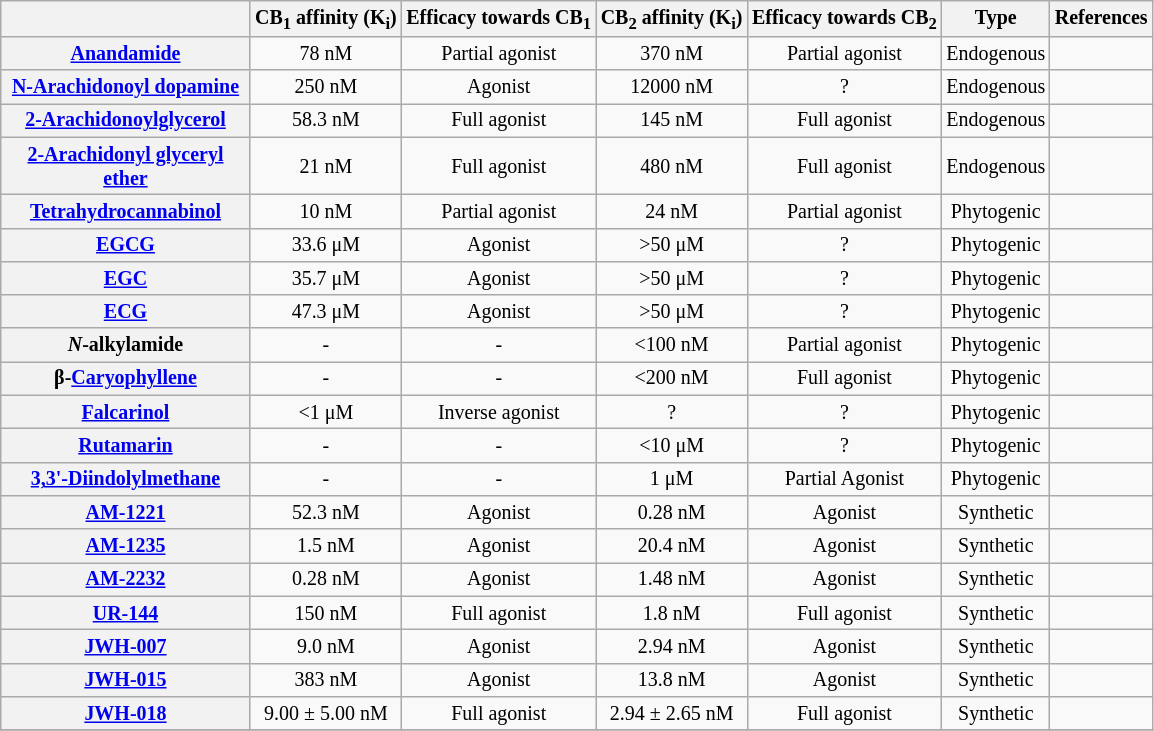<table class="wikitable sortable" style="font-size: smaller; text-align: center; width: auto;">
<tr>
<th style="width: 12em"></th>
<th>CB<sub>1</sub> affinity (K<sub>i</sub>)</th>
<th>Efficacy towards CB<sub>1</sub></th>
<th>CB<sub>2</sub> affinity (K<sub>i</sub>)</th>
<th>Efficacy towards CB<sub>2</sub></th>
<th>Type</th>
<th>References</th>
</tr>
<tr>
<th><strong><a href='#'>Anandamide</a></strong></th>
<td>78 nM</td>
<td>Partial agonist</td>
<td>370 nM</td>
<td>Partial agonist</td>
<td>Endogenous</td>
<td></td>
</tr>
<tr>
<th><a href='#'>N-Arachidonoyl dopamine</a></th>
<td>250 nM</td>
<td>Agonist</td>
<td>12000 nM</td>
<td>?</td>
<td>Endogenous</td>
<td></td>
</tr>
<tr>
<th><a href='#'>2-Arachidonoylglycerol</a></th>
<td>58.3 nM</td>
<td>Full agonist</td>
<td>145 nM</td>
<td>Full agonist</td>
<td>Endogenous</td>
<td></td>
</tr>
<tr>
<th><a href='#'>2-Arachidonyl glyceryl ether</a></th>
<td>21 nM</td>
<td>Full agonist</td>
<td>480 nM</td>
<td>Full agonist</td>
<td>Endogenous</td>
<td></td>
</tr>
<tr>
<th><strong><a href='#'>Tetrahydrocannabinol</a></strong></th>
<td>10 nM</td>
<td>Partial agonist</td>
<td>24 nM</td>
<td>Partial agonist</td>
<td>Phytogenic</td>
<td></td>
</tr>
<tr>
<th><a href='#'>EGCG</a></th>
<td>33.6 μM</td>
<td>Agonist</td>
<td>>50 μM</td>
<td>?</td>
<td>Phytogenic</td>
<td></td>
</tr>
<tr>
<th><a href='#'>EGC</a></th>
<td>35.7 μM</td>
<td>Agonist</td>
<td>>50 μM</td>
<td>?</td>
<td>Phytogenic</td>
<td></td>
</tr>
<tr>
<th><a href='#'>ECG</a></th>
<td>47.3 μM</td>
<td>Agonist</td>
<td>>50 μM</td>
<td>?</td>
<td>Phytogenic</td>
<td></td>
</tr>
<tr>
<th><em>N</em>-alkylamide</th>
<td>-</td>
<td>-</td>
<td><100 nM</td>
<td>Partial agonist</td>
<td>Phytogenic</td>
<td></td>
</tr>
<tr>
<th><strong>β-</strong><a href='#'>Caryophyllene</a></th>
<td>-</td>
<td>-</td>
<td><200 nM</td>
<td>Full agonist</td>
<td>Phytogenic</td>
<td></td>
</tr>
<tr>
<th><a href='#'>Falcarinol</a></th>
<td><1 μM</td>
<td>Inverse agonist</td>
<td>?</td>
<td>?</td>
<td>Phytogenic</td>
<td></td>
</tr>
<tr>
<th><a href='#'>Rutamarin</a></th>
<td>-</td>
<td>-</td>
<td><10 μM</td>
<td>?</td>
<td>Phytogenic</td>
<td></td>
</tr>
<tr>
<th><a href='#'>3,3'-Diindolylmethane</a></th>
<td>-</td>
<td>-</td>
<td>1 μM</td>
<td>Partial Agonist</td>
<td>Phytogenic</td>
<td></td>
</tr>
<tr>
<th><a href='#'>AM-1221</a></th>
<td>52.3 nM</td>
<td>Agonist</td>
<td>0.28 nM</td>
<td>Agonist</td>
<td>Synthetic</td>
<td></td>
</tr>
<tr>
<th><a href='#'>AM-1235</a></th>
<td>1.5 nM</td>
<td>Agonist</td>
<td>20.4 nM</td>
<td>Agonist</td>
<td>Synthetic</td>
<td></td>
</tr>
<tr>
<th><a href='#'>AM-2232</a></th>
<td>0.28 nM</td>
<td>Agonist</td>
<td>1.48 nM</td>
<td>Agonist</td>
<td>Synthetic</td>
<td></td>
</tr>
<tr>
<th><a href='#'>UR-144</a></th>
<td>150 nM</td>
<td>Full agonist</td>
<td>1.8 nM</td>
<td>Full agonist</td>
<td>Synthetic</td>
<td></td>
</tr>
<tr>
<th><a href='#'>JWH-007</a></th>
<td>9.0 nM</td>
<td>Agonist</td>
<td>2.94 nM</td>
<td>Agonist</td>
<td>Synthetic</td>
<td></td>
</tr>
<tr>
<th><a href='#'>JWH-015</a></th>
<td>383 nM</td>
<td>Agonist</td>
<td>13.8 nM</td>
<td>Agonist</td>
<td>Synthetic</td>
<td></td>
</tr>
<tr>
<th><a href='#'>JWH-018</a></th>
<td>9.00 ± 5.00 nM</td>
<td>Full agonist</td>
<td>2.94 ± 2.65 nM</td>
<td>Full agonist</td>
<td>Synthetic</td>
<td></td>
</tr>
<tr>
</tr>
</table>
